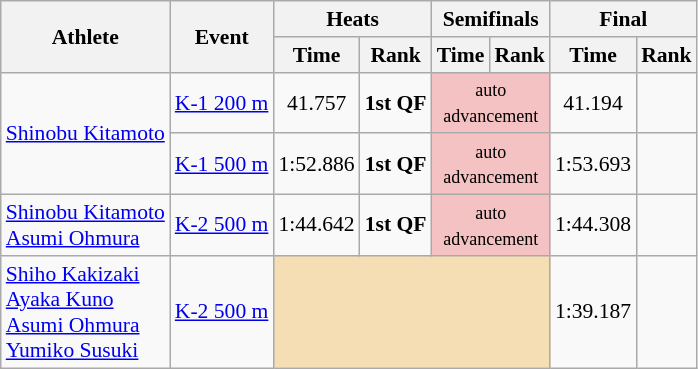<table class=wikitable style="font-size:90%">
<tr>
<th rowspan=2>Athlete</th>
<th rowspan=2>Event</th>
<th colspan=2>Heats</th>
<th colspan=2>Semifinals</th>
<th colspan=2>Final</th>
</tr>
<tr>
<th>Time</th>
<th>Rank</th>
<th>Time</th>
<th>Rank</th>
<th>Time</th>
<th>Rank</th>
</tr>
<tr>
<td rowspan=2><a href='#'>Shinobu Kitamoto</a></td>
<td><a href='#'>K-1 200 m</a></td>
<td align=center>41.757</td>
<td align=center><strong>1st QF</strong></td>
<td colspan="2" style="text-align:center; background:#f4c2c2;"><small>auto<br>advancement</small></td>
<td align=center>41.194</td>
<td align=center></td>
</tr>
<tr>
<td><a href='#'>K-1 500 m</a></td>
<td align=center>1:52.886</td>
<td align=center><strong>1st QF</strong></td>
<td colspan="2" style="text-align:center; background:#f4c2c2;"><small>auto<br>advancement</small></td>
<td align=center>1:53.693</td>
<td align=center></td>
</tr>
<tr>
<td><a href='#'>Shinobu Kitamoto</a><br><a href='#'>Asumi Ohmura</a></td>
<td><a href='#'>K-2 500 m</a></td>
<td align=center>1:44.642</td>
<td align=center><strong>1st QF</strong></td>
<td colspan="2" style="text-align:center; background:#f4c2c2;"><small>auto<br>advancement</small></td>
<td align=center>1:44.308</td>
<td align=center></td>
</tr>
<tr>
<td><a href='#'>Shiho Kakizaki</a><br><a href='#'>Ayaka Kuno</a><br><a href='#'>Asumi Ohmura</a><br><a href='#'>Yumiko Susuki</a></td>
<td><a href='#'>K-2 500 m</a></td>
<td style="background:wheat;" colspan=4></td>
<td align=center>1:39.187</td>
<td align=center></td>
</tr>
</table>
